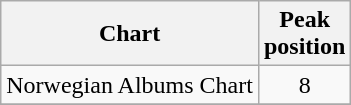<table class="wikitable sortable">
<tr>
<th scope="col">Chart</th>
<th scope="col">Peak<br>position</th>
</tr>
<tr>
<td>Norwegian Albums Chart</td>
<td style="text-align:center;">8</td>
</tr>
<tr>
</tr>
</table>
